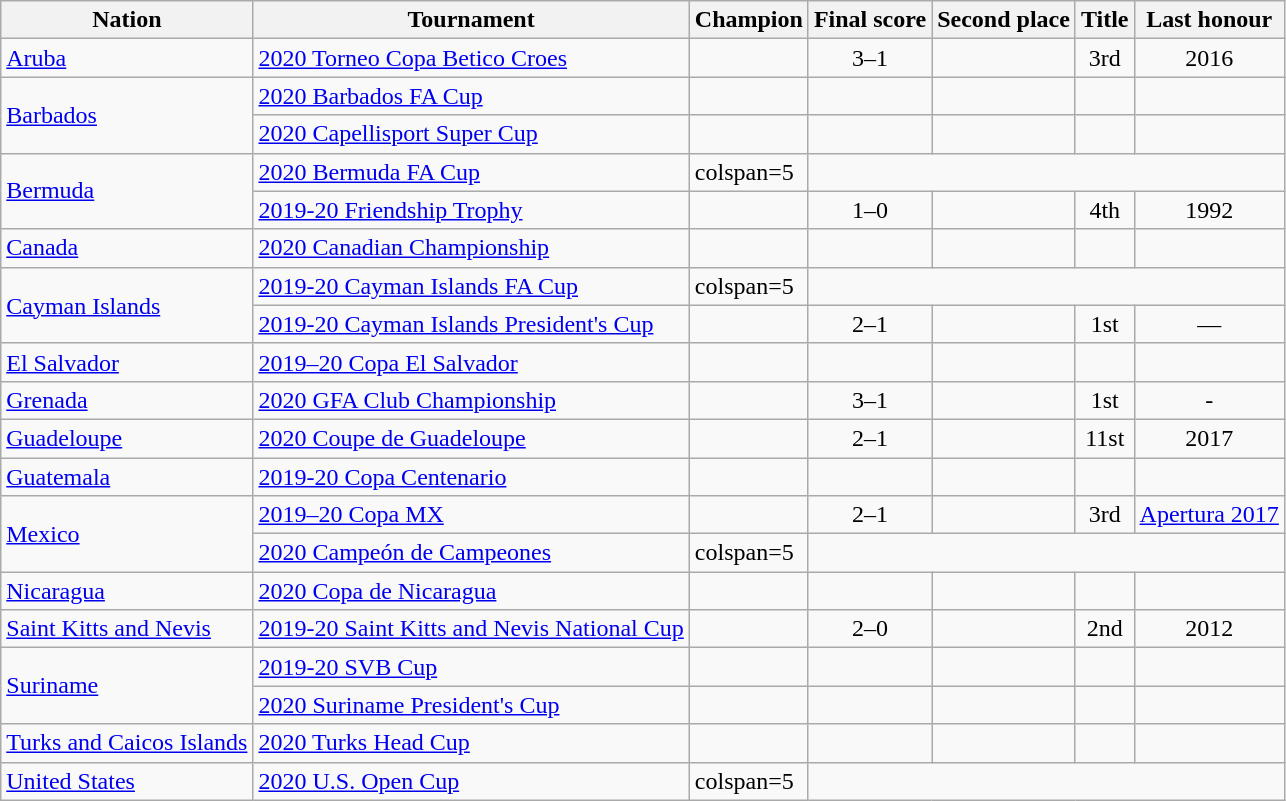<table class="wikitable sortable">
<tr>
<th>Nation</th>
<th>Tournament</th>
<th>Champion</th>
<th>Final score</th>
<th>Second place</th>
<th data-sort-type="number">Title</th>
<th>Last honour</th>
</tr>
<tr>
<td> <a href='#'>Aruba</a></td>
<td><a href='#'>2020 Torneo Copa Betico Croes</a></td>
<td></td>
<td align=center>3–1</td>
<td></td>
<td align=center>3rd</td>
<td align=center>2016</td>
</tr>
<tr>
<td rowspan="2"> <a href='#'>Barbados</a></td>
<td><a href='#'>2020 Barbados FA Cup</a></td>
<td></td>
<td></td>
<td></td>
<td></td>
<td></td>
</tr>
<tr>
<td><a href='#'>2020 Capellisport Super Cup</a></td>
<td></td>
<td></td>
<td></td>
<td></td>
<td></td>
</tr>
<tr>
<td rowspan="2"> <a href='#'>Bermuda</a></td>
<td><a href='#'>2020 Bermuda FA Cup</a></td>
<td>colspan=5 </td>
</tr>
<tr>
<td><a href='#'>2019-20 Friendship Trophy</a></td>
<td></td>
<td align=center>1–0</td>
<td></td>
<td align=center>4th</td>
<td align=center>1992</td>
</tr>
<tr>
<td> <a href='#'>Canada</a></td>
<td><a href='#'>2020 Canadian Championship</a></td>
<td></td>
<td></td>
<td></td>
<td></td>
<td></td>
</tr>
<tr>
<td rowspan="2"> <a href='#'>Cayman Islands</a></td>
<td><a href='#'>2019-20 Cayman Islands FA Cup</a></td>
<td>colspan=5 </td>
</tr>
<tr>
<td><a href='#'>2019-20 Cayman Islands President's Cup</a></td>
<td></td>
<td align=center>2–1</td>
<td></td>
<td align=center>1st</td>
<td align=center>—</td>
</tr>
<tr>
<td> <a href='#'>El Salvador</a></td>
<td><a href='#'>2019–20 Copa El Salvador</a></td>
<td></td>
<td></td>
<td></td>
<td></td>
<td></td>
</tr>
<tr>
<td> <a href='#'>Grenada</a></td>
<td><a href='#'>2020 GFA Club Championship</a></td>
<td></td>
<td align=center>3–1</td>
<td></td>
<td align=center>1st</td>
<td align=center>-</td>
</tr>
<tr>
<td> <a href='#'>Guadeloupe</a></td>
<td><a href='#'>2020 Coupe de Guadeloupe</a></td>
<td></td>
<td align=center>2–1</td>
<td></td>
<td align=center>11st</td>
<td align=center>2017</td>
</tr>
<tr>
<td> <a href='#'>Guatemala</a></td>
<td><a href='#'>2019-20 Copa Centenario</a></td>
<td></td>
<td></td>
<td></td>
<td></td>
<td></td>
</tr>
<tr>
<td rowspan="2"> <a href='#'>Mexico</a></td>
<td><a href='#'>2019–20 Copa MX</a></td>
<td></td>
<td align=center>2–1</td>
<td></td>
<td align=center>3rd</td>
<td align=center><a href='#'>Apertura 2017</a></td>
</tr>
<tr>
<td><a href='#'>2020 Campeón de Campeones</a></td>
<td>colspan=5 </td>
</tr>
<tr>
<td> <a href='#'>Nicaragua</a></td>
<td><a href='#'>2020 Copa de Nicaragua</a></td>
<td></td>
<td></td>
<td></td>
<td></td>
<td></td>
</tr>
<tr>
<td> <a href='#'>Saint Kitts and Nevis</a></td>
<td><a href='#'>2019-20 Saint Kitts and Nevis National Cup</a></td>
<td></td>
<td align=center>2–0</td>
<td></td>
<td align=center>2nd</td>
<td align=center>2012</td>
</tr>
<tr>
<td rowspan="2"> <a href='#'>Suriname</a></td>
<td><a href='#'>2019-20 SVB Cup</a></td>
<td></td>
<td></td>
<td></td>
<td></td>
<td></td>
</tr>
<tr>
<td><a href='#'>2020 Suriname President's Cup</a></td>
<td></td>
<td></td>
<td></td>
<td></td>
<td></td>
</tr>
<tr>
<td> <a href='#'>Turks and Caicos Islands</a></td>
<td><a href='#'>2020 Turks Head Cup</a></td>
<td></td>
<td></td>
<td></td>
<td></td>
<td></td>
</tr>
<tr>
<td> <a href='#'>United States</a></td>
<td><a href='#'>2020 U.S. Open Cup</a></td>
<td>colspan=5 </td>
</tr>
</table>
